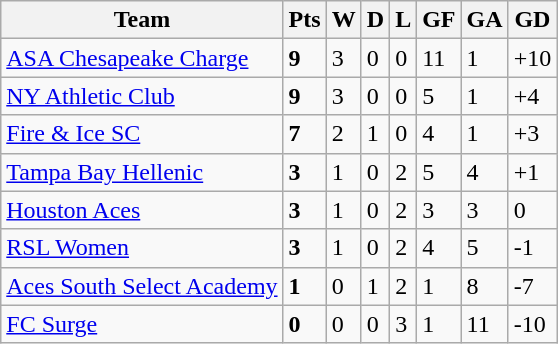<table class="wikitable">
<tr>
<th>Team</th>
<th>Pts</th>
<th>W</th>
<th>D</th>
<th>L</th>
<th>GF</th>
<th>GA</th>
<th>GD</th>
</tr>
<tr>
<td><a href='#'>ASA Chesapeake Charge</a></td>
<td><strong>9</strong></td>
<td>3</td>
<td>0</td>
<td>0</td>
<td>11</td>
<td>1</td>
<td>+10</td>
</tr>
<tr>
<td><a href='#'>NY Athletic Club</a></td>
<td><strong>9</strong></td>
<td>3</td>
<td>0</td>
<td>0</td>
<td>5</td>
<td>1</td>
<td>+4</td>
</tr>
<tr>
<td><a href='#'>Fire & Ice SC</a></td>
<td><strong>7</strong></td>
<td>2</td>
<td>1</td>
<td>0</td>
<td>4</td>
<td>1</td>
<td>+3</td>
</tr>
<tr>
<td><a href='#'>Tampa Bay Hellenic</a></td>
<td><strong>3</strong></td>
<td>1</td>
<td>0</td>
<td>2</td>
<td>5</td>
<td>4</td>
<td>+1</td>
</tr>
<tr>
<td><a href='#'>Houston Aces</a></td>
<td><strong>3</strong></td>
<td>1</td>
<td>0</td>
<td>2</td>
<td>3</td>
<td>3</td>
<td>0</td>
</tr>
<tr>
<td><a href='#'>RSL Women</a></td>
<td><strong>3</strong></td>
<td>1</td>
<td>0</td>
<td>2</td>
<td>4</td>
<td>5</td>
<td>-1</td>
</tr>
<tr>
<td><a href='#'>Aces South Select Academy</a></td>
<td><strong>1</strong></td>
<td>0</td>
<td>1</td>
<td>2</td>
<td>1</td>
<td>8</td>
<td>-7</td>
</tr>
<tr>
<td><a href='#'>FC Surge</a></td>
<td><strong>0</strong></td>
<td>0</td>
<td>0</td>
<td>3</td>
<td>1</td>
<td>11</td>
<td>-10</td>
</tr>
</table>
